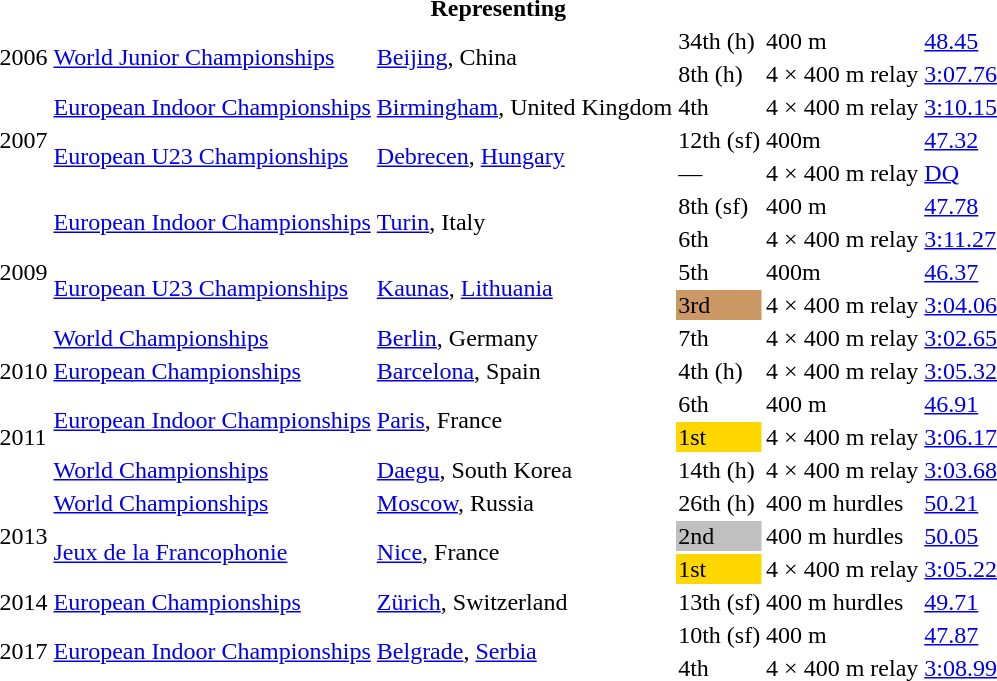<table>
<tr>
<th colspan="6">Representing </th>
</tr>
<tr>
<td rowspan=2>2006</td>
<td rowspan=2><a href='#'>World Junior Championships</a></td>
<td rowspan=2><a href='#'>Beijing</a>, China</td>
<td>34th (h)</td>
<td>400 m</td>
<td><a href='#'>48.45</a></td>
</tr>
<tr>
<td>8th (h)</td>
<td>4 × 400 m relay</td>
<td><a href='#'>3:07.76</a></td>
</tr>
<tr>
<td rowspan=3>2007</td>
<td><a href='#'>European Indoor Championships</a></td>
<td><a href='#'>Birmingham</a>, United Kingdom</td>
<td>4th</td>
<td>4 × 400 m relay</td>
<td><a href='#'>3:10.15</a></td>
</tr>
<tr>
<td rowspan=2><a href='#'>European U23 Championships</a></td>
<td rowspan=2><a href='#'>Debrecen</a>, <a href='#'>Hungary</a></td>
<td>12th (sf)</td>
<td>400m</td>
<td><a href='#'>47.32</a></td>
</tr>
<tr>
<td>—</td>
<td>4 × 400 m relay</td>
<td><a href='#'>DQ</a></td>
</tr>
<tr>
<td rowspan=5>2009</td>
<td rowspan=2><a href='#'>European Indoor Championships</a></td>
<td rowspan=2><a href='#'>Turin</a>, Italy</td>
<td>8th (sf)</td>
<td>400 m</td>
<td><a href='#'>47.78</a></td>
</tr>
<tr>
<td>6th</td>
<td>4 × 400 m relay</td>
<td><a href='#'>3:11.27</a></td>
</tr>
<tr>
<td rowspan=2><a href='#'>European U23 Championships</a></td>
<td rowspan=2><a href='#'>Kaunas</a>, <a href='#'>Lithuania</a></td>
<td>5th</td>
<td>400m</td>
<td><a href='#'>46.37</a></td>
</tr>
<tr>
<td bgcolor="cc9966">3rd</td>
<td>4 × 400 m relay</td>
<td><a href='#'>3:04.06</a></td>
</tr>
<tr>
<td><a href='#'>World Championships</a></td>
<td><a href='#'>Berlin</a>, Germany</td>
<td>7th</td>
<td>4 × 400 m relay</td>
<td><a href='#'>3:02.65</a></td>
</tr>
<tr>
<td>2010</td>
<td><a href='#'>European Championships</a></td>
<td><a href='#'>Barcelona</a>, Spain</td>
<td>4th (h)</td>
<td>4 × 400 m relay</td>
<td><a href='#'>3:05.32</a></td>
</tr>
<tr>
<td rowspan=3>2011</td>
<td rowspan=2><a href='#'>European Indoor Championships</a></td>
<td rowspan=2><a href='#'>Paris</a>, France</td>
<td>6th</td>
<td>400 m</td>
<td><a href='#'>46.91</a></td>
</tr>
<tr>
<td bgcolor="gold">1st</td>
<td>4 × 400 m relay</td>
<td><a href='#'>3:06.17</a></td>
</tr>
<tr>
<td><a href='#'>World Championships</a></td>
<td><a href='#'>Daegu</a>, South Korea</td>
<td>14th (h)</td>
<td>4 × 400 m relay</td>
<td><a href='#'>3:03.68</a></td>
</tr>
<tr>
<td rowspan=3>2013</td>
<td><a href='#'>World Championships</a></td>
<td><a href='#'>Moscow</a>, Russia</td>
<td>26th (h)</td>
<td>400 m hurdles</td>
<td><a href='#'>50.21</a></td>
</tr>
<tr>
<td rowspan=2><a href='#'>Jeux de la Francophonie</a></td>
<td rowspan=2><a href='#'>Nice</a>, France</td>
<td bgcolor=silver>2nd</td>
<td>400 m hurdles</td>
<td><a href='#'>50.05</a></td>
</tr>
<tr>
<td bgcolor=gold>1st</td>
<td>4 × 400 m relay</td>
<td><a href='#'>3:05.22</a></td>
</tr>
<tr>
<td>2014</td>
<td><a href='#'>European Championships</a></td>
<td><a href='#'>Zürich</a>, Switzerland</td>
<td>13th (sf)</td>
<td>400 m hurdles</td>
<td><a href='#'>49.71</a></td>
</tr>
<tr>
<td rowspan=2>2017</td>
<td rowspan=2><a href='#'>European Indoor Championships</a></td>
<td rowspan=2><a href='#'>Belgrade</a>, <a href='#'>Serbia</a></td>
<td>10th (sf)</td>
<td>400 m</td>
<td><a href='#'>47.87</a></td>
</tr>
<tr>
<td>4th</td>
<td>4 × 400 m relay</td>
<td><a href='#'>3:08.99</a></td>
</tr>
</table>
